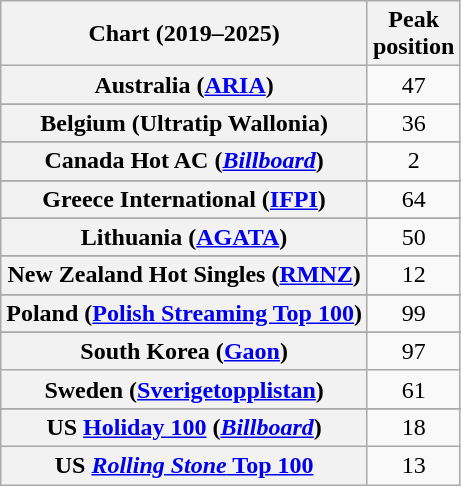<table class="wikitable sortable plainrowheaders" style="text-align:center">
<tr>
<th scope="col">Chart (2019–2025)</th>
<th scope="col">Peak<br>position</th>
</tr>
<tr>
<th scope="row">Australia (<a href='#'>ARIA</a>)</th>
<td>47</td>
</tr>
<tr>
</tr>
<tr>
</tr>
<tr>
<th scope="row">Belgium (Ultratip Wallonia)</th>
<td>36</td>
</tr>
<tr>
</tr>
<tr>
</tr>
<tr>
<th scope="row">Canada Hot AC (<em><a href='#'>Billboard</a></em>)</th>
<td>2</td>
</tr>
<tr>
</tr>
<tr>
</tr>
<tr>
<th scope="row">Greece International (<a href='#'>IFPI</a>)</th>
<td>64</td>
</tr>
<tr>
</tr>
<tr>
</tr>
<tr>
</tr>
<tr>
<th scope="row">Lithuania (<a href='#'>AGATA</a>)</th>
<td>50</td>
</tr>
<tr>
</tr>
<tr>
</tr>
<tr>
<th scope="row">New Zealand Hot Singles (<a href='#'>RMNZ</a>)</th>
<td>12</td>
</tr>
<tr>
</tr>
<tr>
<th scope="row">Poland (<a href='#'>Polish Streaming Top 100</a>)</th>
<td>99</td>
</tr>
<tr>
</tr>
<tr>
</tr>
<tr>
<th scope="row">South Korea (<a href='#'>Gaon</a>)</th>
<td>97</td>
</tr>
<tr>
<th scope="row">Sweden (<a href='#'>Sverigetopplistan</a>)</th>
<td>61</td>
</tr>
<tr>
</tr>
<tr>
</tr>
<tr>
</tr>
<tr>
</tr>
<tr>
</tr>
<tr>
<th scope="row">US <a href='#'>Holiday 100</a> (<em><a href='#'>Billboard</a></em>)</th>
<td>18</td>
</tr>
<tr>
<th scope="row">US <a href='#'><em>Rolling Stone</em> Top 100</a></th>
<td>13</td>
</tr>
</table>
